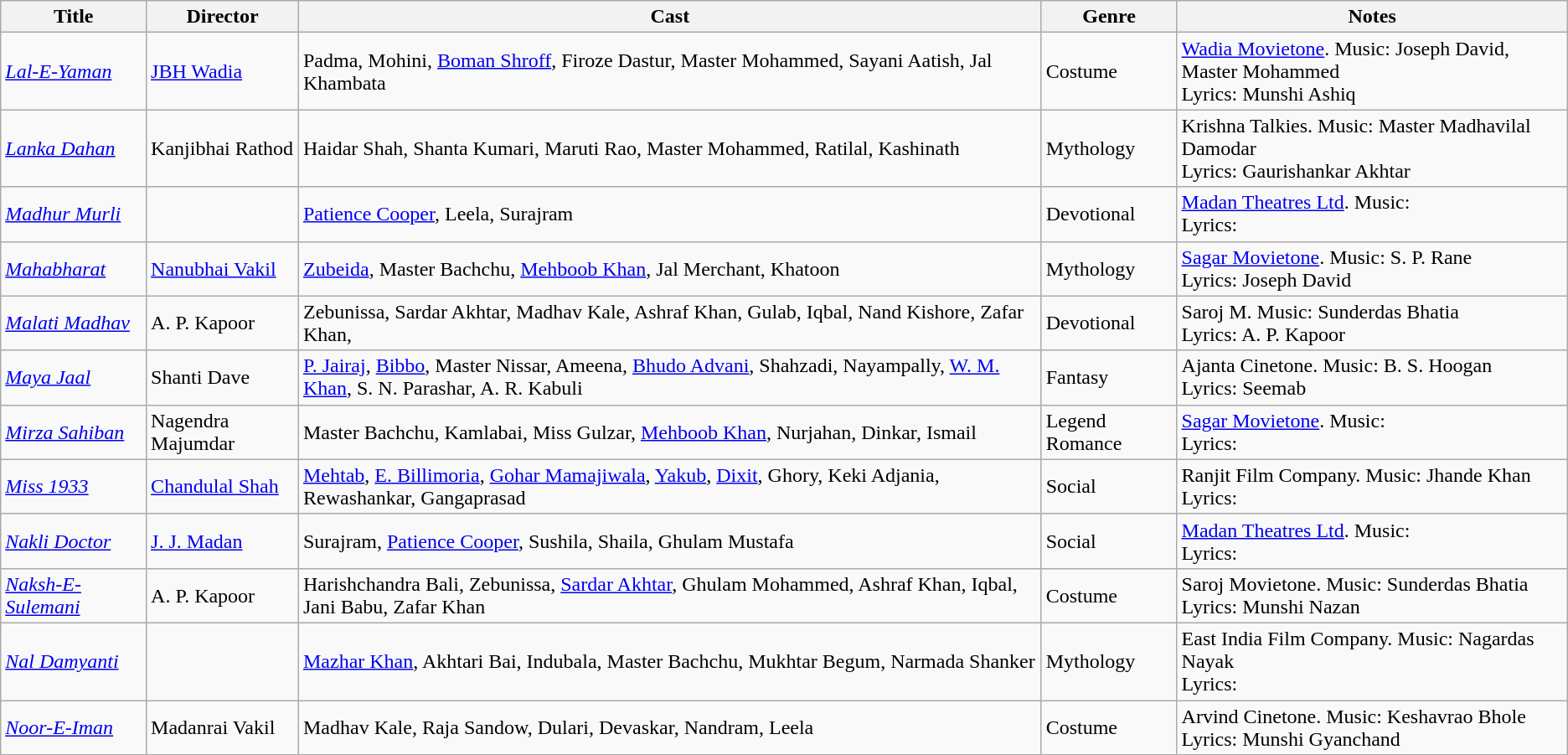<table class="wikitable">
<tr>
<th>Title</th>
<th>Director</th>
<th>Cast</th>
<th>Genre</th>
<th>Notes</th>
</tr>
<tr>
<td><em><a href='#'>Lal-E-Yaman</a></em></td>
<td><a href='#'>JBH Wadia</a></td>
<td>Padma, Mohini, <a href='#'>Boman Shroff</a>, Firoze Dastur, Master Mohammed, Sayani Aatish,  Jal Khambata</td>
<td>Costume</td>
<td><a href='#'>Wadia Movietone</a>. Music: Joseph David, Master Mohammed<br>Lyrics: Munshi Ashiq</td>
</tr>
<tr>
<td><em><a href='#'>Lanka Dahan</a></em></td>
<td>Kanjibhai Rathod</td>
<td>Haidar Shah, Shanta Kumari, Maruti Rao, Master Mohammed, Ratilal, Kashinath</td>
<td>Mythology</td>
<td>Krishna Talkies. Music: Master Madhavilal Damodar<br>Lyrics: Gaurishankar Akhtar</td>
</tr>
<tr>
<td><em><a href='#'>Madhur Murli</a></em></td>
<td></td>
<td><a href='#'>Patience Cooper</a>, Leela, Surajram</td>
<td>Devotional</td>
<td><a href='#'>Madan Theatres Ltd</a>. Music: <br>Lyrics:</td>
</tr>
<tr>
<td><em><a href='#'>Mahabharat</a></em></td>
<td><a href='#'>Nanubhai Vakil</a></td>
<td><a href='#'>Zubeida</a>, Master Bachchu, <a href='#'>Mehboob Khan</a>, Jal Merchant, Khatoon</td>
<td>Mythology</td>
<td><a href='#'>Sagar Movietone</a>. Music: S. P. Rane<br>Lyrics: Joseph David</td>
</tr>
<tr>
<td><em><a href='#'>Malati Madhav</a></em></td>
<td>A. P. Kapoor</td>
<td>Zebunissa, Sardar Akhtar, Madhav Kale,  Ashraf Khan, Gulab, Iqbal,  Nand Kishore, Zafar Khan,</td>
<td>Devotional</td>
<td>Saroj M.  Music: Sunderdas Bhatia<br>Lyrics: A. P. Kapoor</td>
</tr>
<tr>
<td><em><a href='#'>Maya Jaal</a></em></td>
<td>Shanti Dave</td>
<td><a href='#'>P. Jairaj</a>, <a href='#'>Bibbo</a>,  Master Nissar,  Ameena,   <a href='#'>Bhudo Advani</a>, Shahzadi, Nayampally, <a href='#'>W. M. Khan</a>, S. N. Parashar, A. R. Kabuli</td>
<td>Fantasy</td>
<td>Ajanta Cinetone.  Music: B. S. Hoogan<br>Lyrics: Seemab</td>
</tr>
<tr>
<td><em><a href='#'>Mirza Sahiban</a></em></td>
<td>Nagendra Majumdar</td>
<td>Master Bachchu, Kamlabai, Miss Gulzar, <a href='#'>Mehboob Khan</a>, Nurjahan, Dinkar, Ismail</td>
<td>Legend Romance</td>
<td><a href='#'>Sagar Movietone</a>. Music: <br>Lyrics:</td>
</tr>
<tr>
<td><em><a href='#'>Miss 1933</a></em></td>
<td><a href='#'>Chandulal Shah</a></td>
<td><a href='#'>Mehtab</a>,  <a href='#'>E. Billimoria</a>, <a href='#'>Gohar Mamajiwala</a>, <a href='#'>Yakub</a>, <a href='#'>Dixit</a>,  Ghory, Keki  Adjania, Rewashankar, Gangaprasad</td>
<td>Social</td>
<td>Ranjit Film Company.  Music: Jhande Khan<br>Lyrics:</td>
</tr>
<tr>
<td><em><a href='#'>Nakli Doctor</a></em></td>
<td><a href='#'>J. J. Madan</a></td>
<td>Surajram, <a href='#'>Patience Cooper</a>, Sushila, Shaila, Ghulam Mustafa</td>
<td>Social</td>
<td><a href='#'>Madan Theatres Ltd</a>. Music: <br>Lyrics:</td>
</tr>
<tr>
<td><em><a href='#'>Naksh-E-Sulemani</a></em></td>
<td>A. P. Kapoor</td>
<td>Harishchandra Bali,  Zebunissa, <a href='#'>Sardar Akhtar</a>, Ghulam Mohammed, Ashraf Khan, Iqbal,  Jani Babu, Zafar Khan</td>
<td>Costume</td>
<td>Saroj Movietone. Music: Sunderdas Bhatia<br>Lyrics: Munshi Nazan</td>
</tr>
<tr>
<td><em><a href='#'>Nal Damyanti</a></em></td>
<td></td>
<td><a href='#'>Mazhar Khan</a>, Akhtari Bai, Indubala,  Master Bachchu, Mukhtar Begum, Narmada Shanker</td>
<td>Mythology</td>
<td>East India Film Company. Music: Nagardas Nayak<br>Lyrics:</td>
</tr>
<tr>
<td><em><a href='#'>Noor-E-Iman</a></em></td>
<td>Madanrai Vakil</td>
<td>Madhav Kale,  Raja Sandow, Dulari, Devaskar,  Nandram, Leela</td>
<td>Costume</td>
<td>Arvind Cinetone.  Music: Keshavrao Bhole<br>Lyrics: Munshi Gyanchand</td>
</tr>
<tr>
</tr>
</table>
